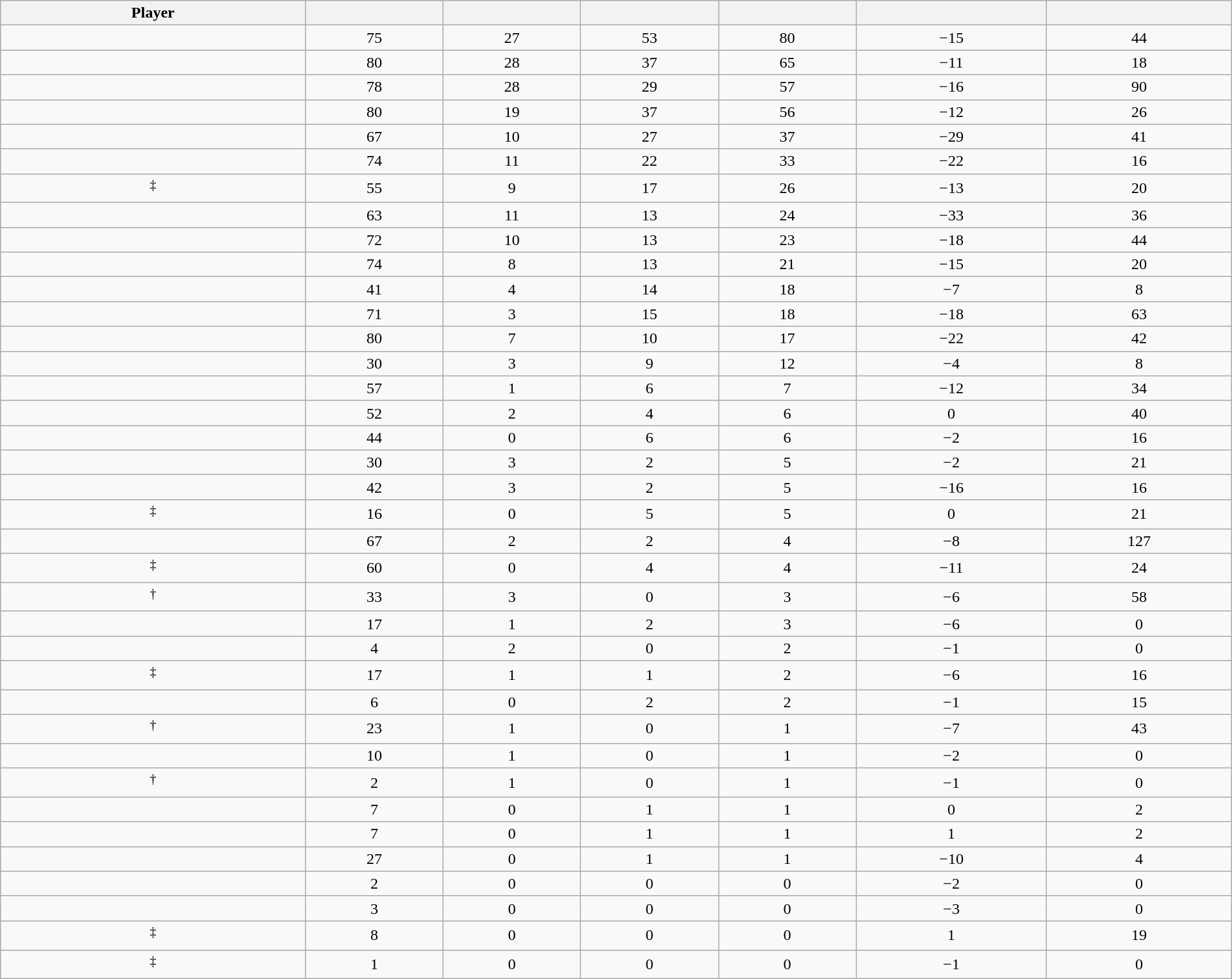<table class="wikitable sortable" style="width:100%;">
<tr align=center>
<th>Player</th>
<th></th>
<th></th>
<th></th>
<th></th>
<th data-sort-type="number"></th>
<th></th>
</tr>
<tr align=center>
<td></td>
<td>75</td>
<td>27</td>
<td>53</td>
<td>80</td>
<td>−15</td>
<td>44</td>
</tr>
<tr align=center>
<td></td>
<td>80</td>
<td>28</td>
<td>37</td>
<td>65</td>
<td>−11</td>
<td>18</td>
</tr>
<tr align=center>
<td></td>
<td>78</td>
<td>28</td>
<td>29</td>
<td>57</td>
<td>−16</td>
<td>90</td>
</tr>
<tr align=center>
<td></td>
<td>80</td>
<td>19</td>
<td>37</td>
<td>56</td>
<td>−12</td>
<td>26</td>
</tr>
<tr align=center>
<td></td>
<td>67</td>
<td>10</td>
<td>27</td>
<td>37</td>
<td>−29</td>
<td>41</td>
</tr>
<tr align=center>
<td></td>
<td>74</td>
<td>11</td>
<td>22</td>
<td>33</td>
<td>−22</td>
<td>16</td>
</tr>
<tr align=center>
<td><sup>‡</sup></td>
<td>55</td>
<td>9</td>
<td>17</td>
<td>26</td>
<td>−13</td>
<td>20</td>
</tr>
<tr align=center>
<td></td>
<td>63</td>
<td>11</td>
<td>13</td>
<td>24</td>
<td>−33</td>
<td>36</td>
</tr>
<tr align=center>
<td></td>
<td>72</td>
<td>10</td>
<td>13</td>
<td>23</td>
<td>−18</td>
<td>44</td>
</tr>
<tr align=center>
<td></td>
<td>74</td>
<td>8</td>
<td>13</td>
<td>21</td>
<td>−15</td>
<td>20</td>
</tr>
<tr align=center>
<td></td>
<td>41</td>
<td>4</td>
<td>14</td>
<td>18</td>
<td>−7</td>
<td>8</td>
</tr>
<tr align=center>
<td></td>
<td>71</td>
<td>3</td>
<td>15</td>
<td>18</td>
<td>−18</td>
<td>63</td>
</tr>
<tr align=center>
<td></td>
<td>80</td>
<td>7</td>
<td>10</td>
<td>17</td>
<td>−22</td>
<td>42</td>
</tr>
<tr align=center>
<td></td>
<td>30</td>
<td>3</td>
<td>9</td>
<td>12</td>
<td>−4</td>
<td>8</td>
</tr>
<tr align=center>
<td></td>
<td>57</td>
<td>1</td>
<td>6</td>
<td>7</td>
<td>−12</td>
<td>34</td>
</tr>
<tr align=center>
<td></td>
<td>52</td>
<td>2</td>
<td>4</td>
<td>6</td>
<td>0</td>
<td>40</td>
</tr>
<tr align=center>
<td></td>
<td>44</td>
<td>0</td>
<td>6</td>
<td>6</td>
<td>−2</td>
<td>16</td>
</tr>
<tr align=center>
<td></td>
<td>30</td>
<td>3</td>
<td>2</td>
<td>5</td>
<td>−2</td>
<td>21</td>
</tr>
<tr align=center>
<td></td>
<td>42</td>
<td>3</td>
<td>2</td>
<td>5</td>
<td>−16</td>
<td>16</td>
</tr>
<tr align=center>
<td><sup>‡</sup></td>
<td>16</td>
<td>0</td>
<td>5</td>
<td>5</td>
<td>0</td>
<td>21</td>
</tr>
<tr align=center>
<td></td>
<td>67</td>
<td>2</td>
<td>2</td>
<td>4</td>
<td>−8</td>
<td>127</td>
</tr>
<tr align=center>
<td><sup>‡</sup></td>
<td>60</td>
<td>0</td>
<td>4</td>
<td>4</td>
<td>−11</td>
<td>24</td>
</tr>
<tr align=center>
<td><sup>†</sup></td>
<td>33</td>
<td>3</td>
<td>0</td>
<td>3</td>
<td>−6</td>
<td>58</td>
</tr>
<tr align=center>
<td></td>
<td>17</td>
<td>1</td>
<td>2</td>
<td>3</td>
<td>−6</td>
<td>0</td>
</tr>
<tr align=center>
<td></td>
<td>4</td>
<td>2</td>
<td>0</td>
<td>2</td>
<td>−1</td>
<td>0</td>
</tr>
<tr align=center>
<td><sup>‡</sup></td>
<td>17</td>
<td>1</td>
<td>1</td>
<td>2</td>
<td>−6</td>
<td>16</td>
</tr>
<tr align=center>
<td></td>
<td>6</td>
<td>0</td>
<td>2</td>
<td>2</td>
<td>−1</td>
<td>15</td>
</tr>
<tr align=center>
<td><sup>†</sup></td>
<td>23</td>
<td>1</td>
<td>0</td>
<td>1</td>
<td>−7</td>
<td>43</td>
</tr>
<tr align=center>
<td></td>
<td>10</td>
<td>1</td>
<td>0</td>
<td>1</td>
<td>−2</td>
<td>0</td>
</tr>
<tr align=center>
<td><sup>†</sup></td>
<td>2</td>
<td>1</td>
<td>0</td>
<td>1</td>
<td>−1</td>
<td>0</td>
</tr>
<tr align=center>
<td></td>
<td>7</td>
<td>0</td>
<td>1</td>
<td>1</td>
<td>0</td>
<td>2</td>
</tr>
<tr align=center>
<td></td>
<td>7</td>
<td>0</td>
<td>1</td>
<td>1</td>
<td>1</td>
<td>2</td>
</tr>
<tr align=center>
<td></td>
<td>27</td>
<td>0</td>
<td>1</td>
<td>1</td>
<td>−10</td>
<td>4</td>
</tr>
<tr align=center>
<td></td>
<td>2</td>
<td>0</td>
<td>0</td>
<td>0</td>
<td>−2</td>
<td>0</td>
</tr>
<tr align=center>
<td></td>
<td>3</td>
<td>0</td>
<td>0</td>
<td>0</td>
<td>−3</td>
<td>0</td>
</tr>
<tr align=center>
<td><sup>‡</sup></td>
<td>8</td>
<td>0</td>
<td>0</td>
<td>0</td>
<td>1</td>
<td>19</td>
</tr>
<tr align=center>
<td><sup>‡</sup></td>
<td>1</td>
<td>0</td>
<td>0</td>
<td>0</td>
<td>−1</td>
<td>0</td>
</tr>
</table>
